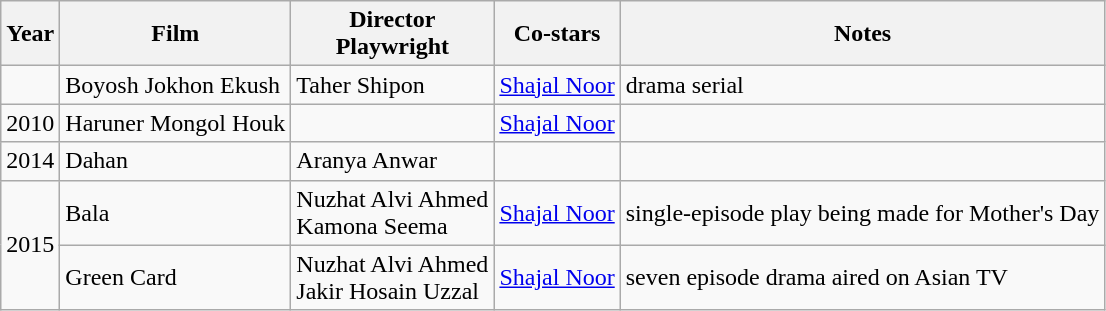<table class="wikitable">
<tr>
<th>Year</th>
<th>Film</th>
<th>Director<br>Playwright</th>
<th>Co-stars</th>
<th>Notes</th>
</tr>
<tr>
<td></td>
<td>Boyosh Jokhon Ekush</td>
<td>Taher Shipon</td>
<td><a href='#'>Shajal Noor</a></td>
<td>drama serial</td>
</tr>
<tr>
<td>2010</td>
<td>Haruner Mongol Houk</td>
<td></td>
<td><a href='#'>Shajal Noor</a></td>
<td></td>
</tr>
<tr>
<td>2014</td>
<td>Dahan</td>
<td>Aranya Anwar</td>
<td></td>
<td></td>
</tr>
<tr>
<td rowspan="2">2015</td>
<td>Bala</td>
<td>Nuzhat Alvi Ahmed<br>Kamona Seema</td>
<td><a href='#'>Shajal Noor</a></td>
<td>single-episode play being made for Mother's Day</td>
</tr>
<tr>
<td>Green Card</td>
<td>Nuzhat Alvi Ahmed<br>Jakir Hosain Uzzal</td>
<td><a href='#'>Shajal Noor</a></td>
<td>seven episode drama aired on Asian TV</td>
</tr>
</table>
